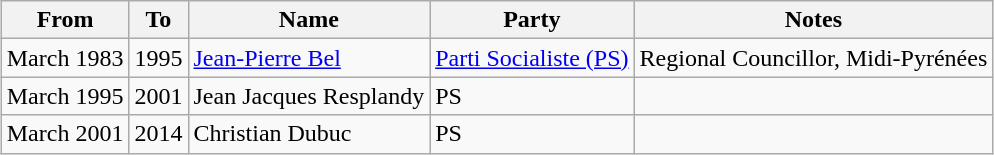<table class="wikitable" style="margin:1em auto;">
<tr>
<th>From</th>
<th>To</th>
<th>Name</th>
<th>Party</th>
<th>Notes</th>
</tr>
<tr>
<td>March 1983</td>
<td>1995</td>
<td><a href='#'>Jean-Pierre Bel</a></td>
<td><a href='#'>Parti Socialiste (PS)</a></td>
<td>Regional Councillor, Midi-Pyrénées</td>
</tr>
<tr>
<td>March 1995</td>
<td>2001</td>
<td>Jean Jacques Resplandy</td>
<td>PS</td>
<td></td>
</tr>
<tr>
<td>March 2001</td>
<td>2014</td>
<td>Christian Dubuc</td>
<td>PS</td>
<td></td>
</tr>
</table>
